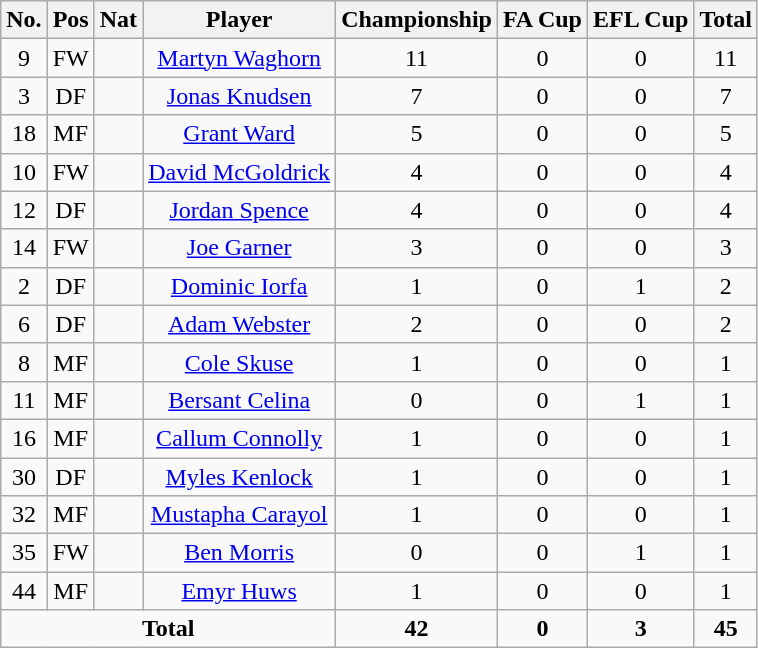<table class="wikitable" style="text-align:center">
<tr>
<th width=0%>No.</th>
<th width=0%>Pos</th>
<th width=0%>Nat</th>
<th width=0%>Player</th>
<th width=0%>Championship</th>
<th width=0%>FA Cup</th>
<th width=0%>EFL Cup</th>
<th width=0%>Total</th>
</tr>
<tr>
<td>9</td>
<td>FW</td>
<td align="left"></td>
<td><a href='#'>Martyn Waghorn</a></td>
<td>11</td>
<td>0</td>
<td>0</td>
<td>11</td>
</tr>
<tr>
<td>3</td>
<td>DF</td>
<td align="left"></td>
<td><a href='#'>Jonas Knudsen</a></td>
<td>7</td>
<td>0</td>
<td>0</td>
<td>7</td>
</tr>
<tr>
<td>18</td>
<td>MF</td>
<td align="left"></td>
<td><a href='#'>Grant Ward</a></td>
<td>5</td>
<td>0</td>
<td>0</td>
<td>5</td>
</tr>
<tr>
<td>10</td>
<td>FW</td>
<td align="left"></td>
<td><a href='#'>David McGoldrick</a></td>
<td>4</td>
<td>0</td>
<td>0</td>
<td>4</td>
</tr>
<tr>
<td>12</td>
<td>DF</td>
<td align="left"></td>
<td><a href='#'>Jordan Spence</a></td>
<td>4</td>
<td>0</td>
<td>0</td>
<td>4</td>
</tr>
<tr>
<td>14</td>
<td>FW</td>
<td align="left"></td>
<td><a href='#'>Joe Garner</a></td>
<td>3</td>
<td>0</td>
<td>0</td>
<td>3</td>
</tr>
<tr>
<td>2</td>
<td>DF</td>
<td align="left"></td>
<td><a href='#'>Dominic Iorfa</a></td>
<td>1</td>
<td>0</td>
<td>1</td>
<td>2</td>
</tr>
<tr>
<td>6</td>
<td>DF</td>
<td align="left"></td>
<td><a href='#'>Adam Webster</a></td>
<td>2</td>
<td>0</td>
<td>0</td>
<td>2</td>
</tr>
<tr>
<td>8</td>
<td>MF</td>
<td align="left"></td>
<td><a href='#'>Cole Skuse</a></td>
<td>1</td>
<td>0</td>
<td>0</td>
<td>1</td>
</tr>
<tr>
<td>11</td>
<td>MF</td>
<td align="left"></td>
<td><a href='#'>Bersant Celina</a></td>
<td>0</td>
<td>0</td>
<td>1</td>
<td>1</td>
</tr>
<tr>
<td>16</td>
<td>MF</td>
<td align="left"></td>
<td><a href='#'>Callum Connolly</a></td>
<td>1</td>
<td>0</td>
<td>0</td>
<td>1</td>
</tr>
<tr>
<td>30</td>
<td>DF</td>
<td align="left"></td>
<td><a href='#'>Myles Kenlock</a></td>
<td>1</td>
<td>0</td>
<td>0</td>
<td>1</td>
</tr>
<tr>
<td>32</td>
<td>MF</td>
<td align="left"></td>
<td><a href='#'>Mustapha Carayol</a></td>
<td>1</td>
<td>0</td>
<td>0</td>
<td>1</td>
</tr>
<tr>
<td>35</td>
<td>FW</td>
<td align="left"></td>
<td><a href='#'>Ben Morris</a></td>
<td>0</td>
<td>0</td>
<td>1</td>
<td>1</td>
</tr>
<tr>
<td>44</td>
<td>MF</td>
<td align="left"></td>
<td><a href='#'>Emyr Huws</a></td>
<td>1</td>
<td>0</td>
<td>0</td>
<td>1</td>
</tr>
<tr>
<td colspan=4><strong>Total</strong></td>
<td><strong>42</strong></td>
<td><strong>0</strong></td>
<td><strong>3</strong></td>
<td><strong>45</strong></td>
</tr>
</table>
